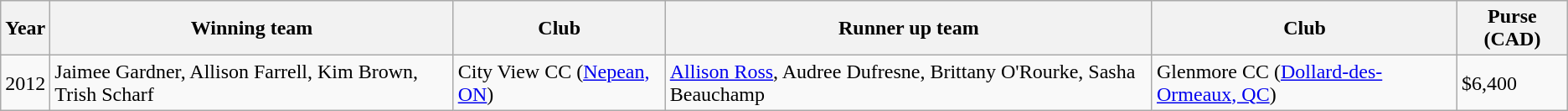<table class="wikitable">
<tr>
<th>Year</th>
<th>Winning team</th>
<th>Club</th>
<th>Runner up team</th>
<th>Club</th>
<th>Purse (CAD)</th>
</tr>
<tr>
<td>2012</td>
<td>Jaimee Gardner, Allison Farrell, Kim Brown, Trish Scharf</td>
<td>  City View CC (<a href='#'>Nepean, ON</a>)</td>
<td><a href='#'>Allison Ross</a>, Audree Dufresne, Brittany O'Rourke, Sasha Beauchamp</td>
<td> Glenmore CC (<a href='#'>Dollard-des-Ormeaux, QC</a>)</td>
<td>$6,400</td>
</tr>
</table>
